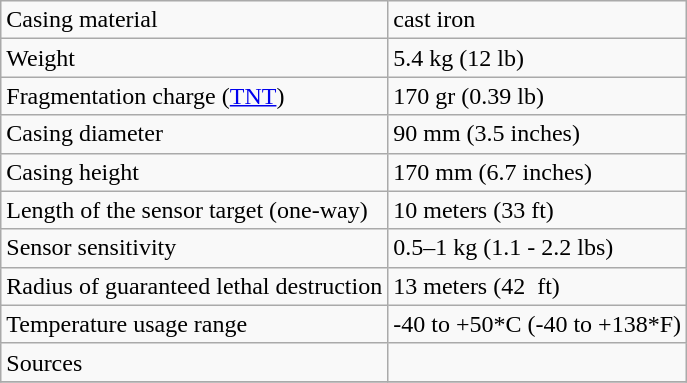<table class=wikitable>
<tr>
<td>Casing material</td>
<td>cast iron</td>
</tr>
<tr>
<td>Weight</td>
<td>5.4 kg (12 lb)</td>
</tr>
<tr>
<td>Fragmentation charge (<a href='#'>TNT</a>)</td>
<td>170 gr (0.39 lb)</td>
</tr>
<tr>
<td>Casing diameter</td>
<td>90 mm (3.5 inches)</td>
</tr>
<tr>
<td>Casing height</td>
<td>170 mm (6.7 inches)</td>
</tr>
<tr>
<td>Length of the sensor target (one-way)</td>
<td>10 meters (33 ft)</td>
</tr>
<tr>
<td>Sensor sensitivity</td>
<td>0.5–1 kg (1.1 - 2.2 lbs)</td>
</tr>
<tr>
<td>Radius of guaranteed lethal destruction</td>
<td>13 meters (42  ft)</td>
</tr>
<tr>
<td>Temperature usage range</td>
<td>-40 to +50*C (-40 to +138*F)</td>
</tr>
<tr>
<td>Sources</td>
<td></td>
</tr>
<tr>
</tr>
</table>
